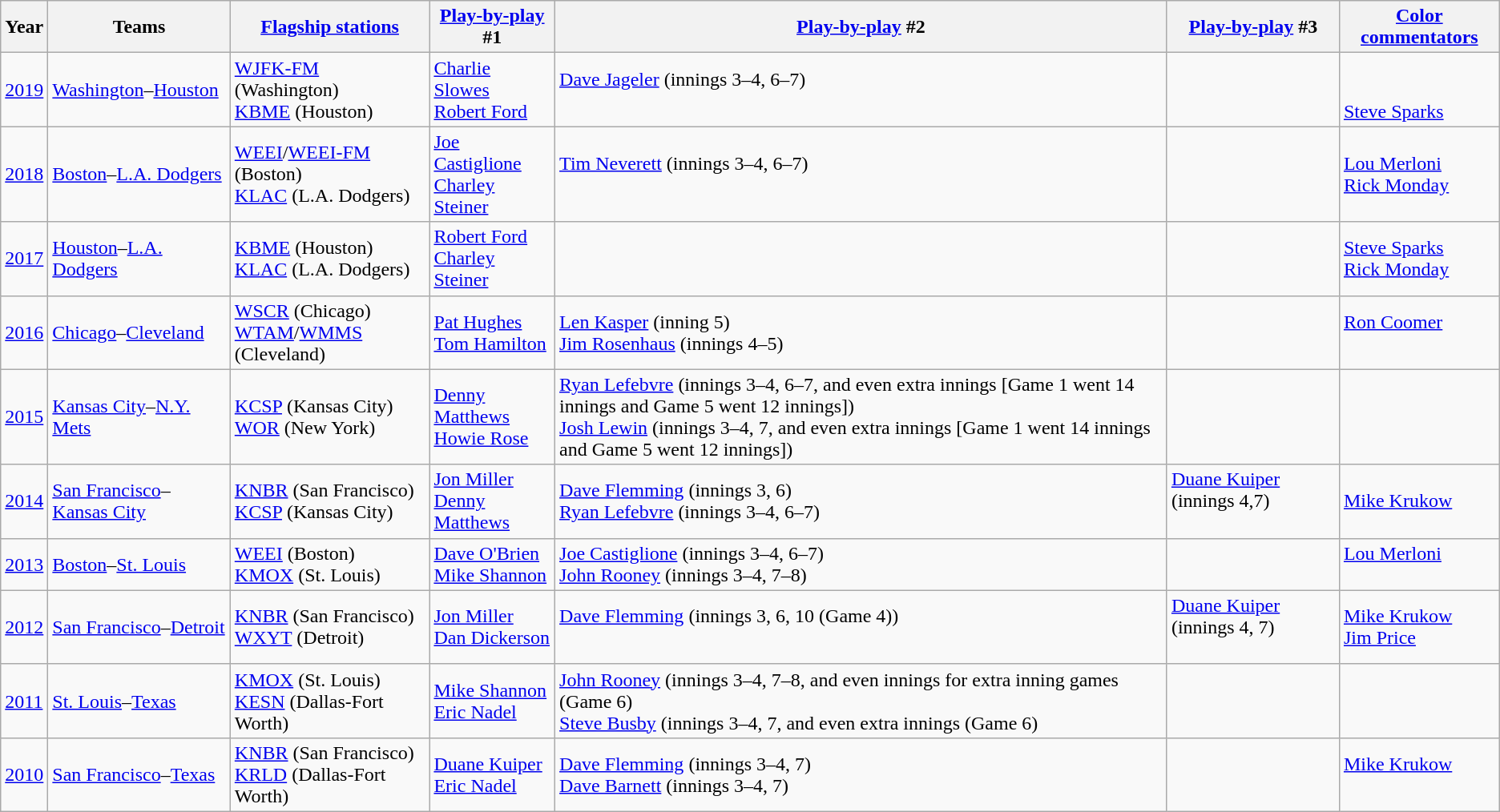<table class="wikitable">
<tr>
<th>Year</th>
<th>Teams</th>
<th><a href='#'>Flagship stations</a></th>
<th><a href='#'>Play-by-play</a> #1</th>
<th><a href='#'>Play-by-play</a> #2</th>
<th><a href='#'>Play-by-play</a> #3</th>
<th><a href='#'>Color commentators</a></th>
</tr>
<tr>
<td><a href='#'>2019</a></td>
<td><a href='#'>Washington</a>–<a href='#'>Houston</a></td>
<td><a href='#'>WJFK-FM</a> (Washington)<br><a href='#'>KBME</a> (Houston)</td>
<td><a href='#'>Charlie Slowes</a><br><a href='#'>Robert Ford</a></td>
<td><a href='#'>Dave Jageler</a> (innings 3–4, 6–7)<br> <br></td>
<td></td>
<td><br> <br><a href='#'>Steve Sparks</a></td>
</tr>
<tr>
<td><a href='#'>2018</a></td>
<td><a href='#'>Boston</a>–<a href='#'>L.A. Dodgers</a></td>
<td><a href='#'>WEEI</a>/<a href='#'>WEEI-FM</a> (Boston)<br><a href='#'>KLAC</a> (L.A. Dodgers)</td>
<td><a href='#'>Joe Castiglione</a><br><a href='#'>Charley Steiner</a></td>
<td><a href='#'>Tim Neverett</a> (innings 3–4, 6–7)<br> <br></td>
<td></td>
<td><a href='#'>Lou Merloni</a><br><a href='#'>Rick Monday</a></td>
</tr>
<tr>
<td><a href='#'>2017</a></td>
<td><a href='#'>Houston</a>–<a href='#'>L.A. Dodgers</a></td>
<td><a href='#'>KBME</a> (Houston)<br><a href='#'>KLAC</a> (L.A. Dodgers)</td>
<td><a href='#'>Robert Ford</a><br><a href='#'>Charley Steiner</a></td>
<td></td>
<td></td>
<td><a href='#'>Steve Sparks</a><br><a href='#'>Rick Monday</a></td>
</tr>
<tr>
<td><a href='#'>2016</a></td>
<td><a href='#'>Chicago</a>–<a href='#'>Cleveland</a></td>
<td><a href='#'>WSCR</a> (Chicago)<br><a href='#'>WTAM</a>/<a href='#'>WMMS</a> (Cleveland)</td>
<td><a href='#'>Pat Hughes</a><br><a href='#'>Tom Hamilton</a></td>
<td><a href='#'>Len Kasper</a> (inning 5)<br><a href='#'>Jim Rosenhaus</a> (innings 4–5)</td>
<td></td>
<td><a href='#'>Ron Coomer</a><br> <br></td>
</tr>
<tr>
<td><a href='#'>2015</a></td>
<td><a href='#'>Kansas City</a>–<a href='#'>N.Y. Mets</a></td>
<td><a href='#'>KCSP</a> (Kansas City)<br><a href='#'>WOR</a> (New York)</td>
<td><a href='#'>Denny Matthews</a><br><a href='#'>Howie Rose</a></td>
<td><a href='#'>Ryan Lefebvre</a> (innings 3–4, 6–7, and even extra innings [Game 1 went 14 innings and Game 5 went 12 innings])<br><a href='#'>Josh Lewin</a> (innings 3–4, 7, and even extra innings [Game 1 went 14 innings and Game 5 went 12 innings])</td>
<td></td>
<td></td>
</tr>
<tr>
<td><a href='#'>2014</a></td>
<td><a href='#'>San Francisco</a>–<a href='#'>Kansas City</a></td>
<td><a href='#'>KNBR</a> (San Francisco)<br><a href='#'>KCSP</a> (Kansas City)</td>
<td><a href='#'>Jon Miller</a><br><a href='#'>Denny Matthews</a></td>
<td><a href='#'>Dave Flemming</a> (innings 3, 6)<br><a href='#'>Ryan Lefebvre</a> (innings 3–4, 6–7)</td>
<td><a href='#'>Duane Kuiper</a> (innings 4,7)<br> <br></td>
<td><a href='#'>Mike Krukow</a></td>
</tr>
<tr>
<td><a href='#'>2013</a></td>
<td><a href='#'>Boston</a>–<a href='#'>St. Louis</a></td>
<td><a href='#'>WEEI</a> (Boston)<br><a href='#'>KMOX</a> (St. Louis)</td>
<td><a href='#'>Dave O'Brien</a><br><a href='#'>Mike Shannon</a></td>
<td><a href='#'>Joe Castiglione</a> (innings 3–4, 6–7)<br><a href='#'>John Rooney</a> (innings 3–4, 7–8)</td>
<td></td>
<td><a href='#'>Lou Merloni</a> <br> <br></td>
</tr>
<tr>
<td><a href='#'>2012</a></td>
<td><a href='#'>San Francisco</a>–<a href='#'>Detroit</a></td>
<td><a href='#'>KNBR</a> (San Francisco)<br><a href='#'>WXYT</a> (Detroit)</td>
<td><a href='#'>Jon Miller</a><br><a href='#'>Dan Dickerson</a></td>
<td><a href='#'>Dave Flemming</a> (innings 3, 6, 10 (Game 4))<br> <br></td>
<td><a href='#'>Duane Kuiper</a> (innings 4, 7)<br> <br></td>
<td><a href='#'>Mike Krukow</a><br><a href='#'>Jim Price</a></td>
</tr>
<tr>
<td><a href='#'>2011</a></td>
<td><a href='#'>St. Louis</a>–<a href='#'>Texas</a></td>
<td><a href='#'>KMOX</a> (St. Louis)<br><a href='#'>KESN</a> (Dallas-Fort Worth)</td>
<td><a href='#'>Mike Shannon</a><br><a href='#'>Eric Nadel</a></td>
<td><a href='#'>John Rooney</a> (innings 3–4, 7–8, and even innings for extra inning games (Game 6)<br><a href='#'>Steve Busby</a> (innings 3–4, 7, and even extra innings (Game 6)</td>
<td></td>
<td></td>
</tr>
<tr>
<td><a href='#'>2010</a></td>
<td><a href='#'>San Francisco</a>–<a href='#'>Texas</a></td>
<td><a href='#'>KNBR</a> (San Francisco)<br><a href='#'>KRLD</a> (Dallas-Fort Worth)</td>
<td><a href='#'>Duane Kuiper</a><br><a href='#'>Eric Nadel</a></td>
<td><a href='#'>Dave Flemming</a> (innings 3–4, 7)<br><a href='#'>Dave Barnett</a> (innings 3–4, 7)</td>
<td></td>
<td><a href='#'>Mike Krukow</a><br><br></td>
</tr>
</table>
